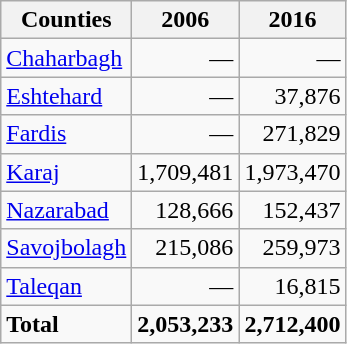<table class="wikitable">
<tr>
<th>Counties</th>
<th>2006</th>
<th>2016</th>
</tr>
<tr>
<td><a href='#'>Chaharbagh</a></td>
<td style="text-align: right;">—</td>
<td style="text-align: right;">—</td>
</tr>
<tr>
<td><a href='#'>Eshtehard</a></td>
<td style="text-align: right;">—</td>
<td style="text-align: right;">37,876</td>
</tr>
<tr>
<td><a href='#'>Fardis</a></td>
<td style="text-align: right;">—</td>
<td style="text-align: right;">271,829</td>
</tr>
<tr>
<td><a href='#'>Karaj</a></td>
<td style="text-align: right;">1,709,481</td>
<td style="text-align: right;">1,973,470</td>
</tr>
<tr>
<td><a href='#'>Nazarabad</a></td>
<td style="text-align: right;">128,666</td>
<td style="text-align: right;">152,437</td>
</tr>
<tr>
<td><a href='#'>Savojbolagh</a></td>
<td style="text-align: right;">215,086</td>
<td style="text-align: right;">259,973</td>
</tr>
<tr>
<td><a href='#'>Taleqan</a></td>
<td style="text-align: right;">—</td>
<td style="text-align: right;">16,815</td>
</tr>
<tr>
<td><strong>Total</strong></td>
<td style="text-align: right;"><strong>2,053,233</strong></td>
<td style="text-align: right;"><strong>2,712,400</strong></td>
</tr>
</table>
